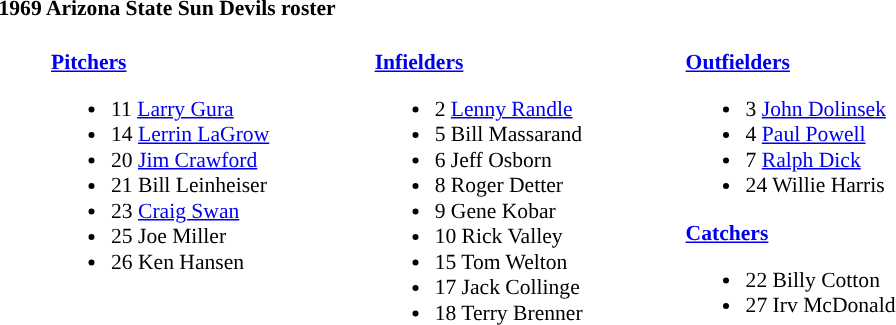<table class="toccolours" width=50% style="border-collapse:collapse; font-size:90%;">
<tr>
<td colspan="15"><strong>1969 Arizona State Sun Devils roster</strong></td>
</tr>
<tr>
<td width="33"> </td>
<td valign="top"><br><strong><a href='#'>Pitchers</a></strong><ul><li>11 <a href='#'>Larry Gura</a></li><li>14 <a href='#'>Lerrin LaGrow</a></li><li>20 <a href='#'>Jim Crawford</a></li><li>21 Bill Leinheiser</li><li>23 <a href='#'>Craig Swan</a></li><li>25 Joe Miller</li><li>26 Ken Hansen</li></ul></td>
<td width="33"> </td>
<td valign="top"><br><strong><a href='#'>Infielders</a></strong><ul><li>2 <a href='#'>Lenny Randle</a></li><li>5 Bill Massarand</li><li>6 Jeff Osborn</li><li>8 Roger Detter</li><li>9 Gene Kobar</li><li>10 Rick Valley</li><li>15 Tom Welton</li><li>17 Jack Collinge</li><li>18 Terry Brenner</li></ul></td>
<td width="33"> </td>
<td valign="top"><br><strong><a href='#'>Outfielders</a></strong><ul><li>3 <a href='#'>John Dolinsek</a></li><li>4 <a href='#'>Paul Powell</a></li><li>7 <a href='#'>Ralph Dick</a></li><li>24 Willie Harris</li></ul><strong><a href='#'>Catchers</a></strong><ul><li>22 Billy Cotton</li><li>27 Irv McDonald</li></ul></td>
</tr>
</table>
